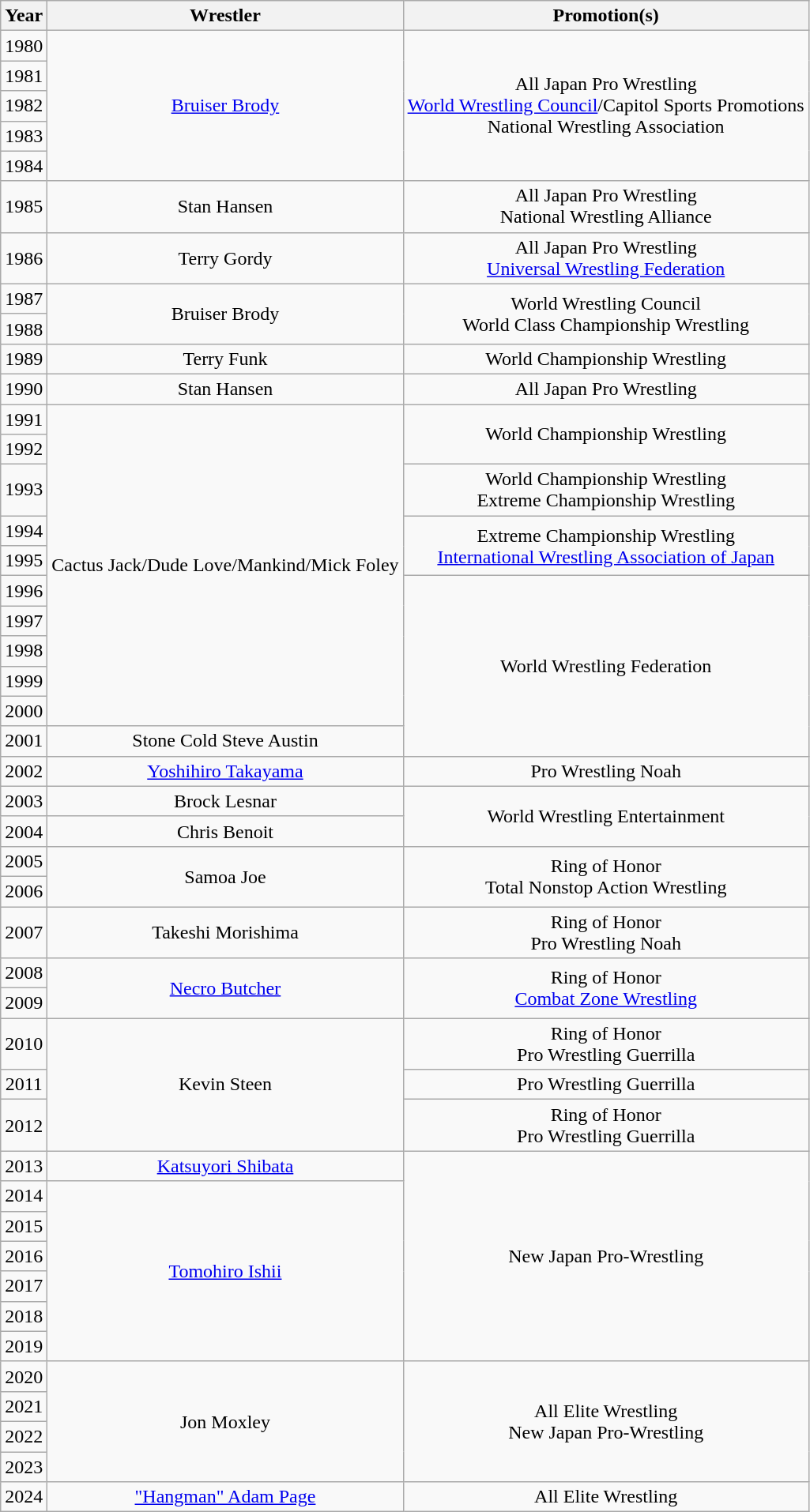<table class="wikitable sortable" style="text-align: center">
<tr>
<th>Year</th>
<th>Wrestler</th>
<th>Promotion(s)</th>
</tr>
<tr>
<td>1980</td>
<td rowspan=5><a href='#'>Bruiser Brody</a></td>
<td rowspan=5>All Japan Pro Wrestling<br><a href='#'>World Wrestling Council</a>/Capitol Sports Promotions<br>National Wrestling Association</td>
</tr>
<tr>
<td>1981</td>
</tr>
<tr>
<td>1982</td>
</tr>
<tr>
<td>1983</td>
</tr>
<tr>
<td>1984</td>
</tr>
<tr>
<td>1985</td>
<td>Stan Hansen</td>
<td>All Japan Pro Wrestling<br>National Wrestling Alliance</td>
</tr>
<tr>
<td>1986</td>
<td>Terry Gordy</td>
<td>All Japan Pro Wrestling<br><a href='#'>Universal Wrestling Federation</a></td>
</tr>
<tr>
<td>1987</td>
<td rowspan=2>Bruiser Brody</td>
<td rowspan=2>World Wrestling Council<br>World Class Championship Wrestling</td>
</tr>
<tr>
<td>1988</td>
</tr>
<tr>
<td>1989</td>
<td>Terry Funk</td>
<td>World Championship Wrestling</td>
</tr>
<tr>
<td>1990</td>
<td>Stan Hansen</td>
<td>All Japan Pro Wrestling</td>
</tr>
<tr>
<td>1991</td>
<td rowspan="10">Cactus Jack/Dude Love/Mankind/Mick Foley</td>
<td rowspan=2>World Championship Wrestling</td>
</tr>
<tr>
<td>1992</td>
</tr>
<tr>
<td>1993</td>
<td>World Championship Wrestling<br>Extreme Championship Wrestling</td>
</tr>
<tr>
<td>1994</td>
<td rowspan=2>Extreme Championship Wrestling<br><a href='#'>International Wrestling Association of Japan</a></td>
</tr>
<tr>
<td>1995</td>
</tr>
<tr>
<td>1996</td>
<td rowspan=6>World Wrestling Federation</td>
</tr>
<tr>
<td>1997</td>
</tr>
<tr>
<td>1998</td>
</tr>
<tr>
<td>1999</td>
</tr>
<tr>
<td>2000</td>
</tr>
<tr>
<td>2001</td>
<td>Stone Cold Steve Austin</td>
</tr>
<tr>
<td>2002</td>
<td><a href='#'>Yoshihiro Takayama</a></td>
<td>Pro Wrestling Noah</td>
</tr>
<tr>
<td>2003</td>
<td>Brock Lesnar</td>
<td rowspan=2>World Wrestling Entertainment</td>
</tr>
<tr>
<td>2004</td>
<td>Chris Benoit</td>
</tr>
<tr>
<td>2005</td>
<td rowspan=2>Samoa Joe</td>
<td rowspan=2>Ring of Honor<br>Total Nonstop Action Wrestling</td>
</tr>
<tr>
<td>2006</td>
</tr>
<tr>
<td>2007</td>
<td>Takeshi Morishima</td>
<td>Ring of Honor<br>Pro Wrestling Noah</td>
</tr>
<tr>
<td>2008</td>
<td rowspan=2><a href='#'>Necro Butcher</a></td>
<td rowspan=2>Ring of Honor<br><a href='#'>Combat Zone Wrestling</a></td>
</tr>
<tr>
<td>2009</td>
</tr>
<tr>
<td>2010</td>
<td rowspan=3>Kevin Steen</td>
<td>Ring of Honor<br>Pro Wrestling Guerrilla</td>
</tr>
<tr>
<td>2011</td>
<td>Pro Wrestling Guerrilla</td>
</tr>
<tr>
<td>2012</td>
<td>Ring of Honor<br>Pro Wrestling Guerrilla</td>
</tr>
<tr>
<td>2013</td>
<td><a href='#'>Katsuyori Shibata</a></td>
<td rowspan=7>New Japan Pro-Wrestling</td>
</tr>
<tr>
<td>2014</td>
<td rowspan=6><a href='#'>Tomohiro Ishii</a></td>
</tr>
<tr>
<td>2015</td>
</tr>
<tr>
<td>2016</td>
</tr>
<tr>
<td>2017</td>
</tr>
<tr>
<td>2018</td>
</tr>
<tr>
<td>2019</td>
</tr>
<tr>
<td>2020</td>
<td rowspan="4">Jon Moxley</td>
<td rowspan="4">All Elite Wrestling<br>New Japan Pro-Wrestling</td>
</tr>
<tr>
<td>2021</td>
</tr>
<tr>
<td>2022</td>
</tr>
<tr>
<td>2023</td>
</tr>
<tr>
<td>2024</td>
<td><a href='#'>"Hangman" Adam Page</a></td>
<td>All Elite Wrestling</td>
</tr>
</table>
